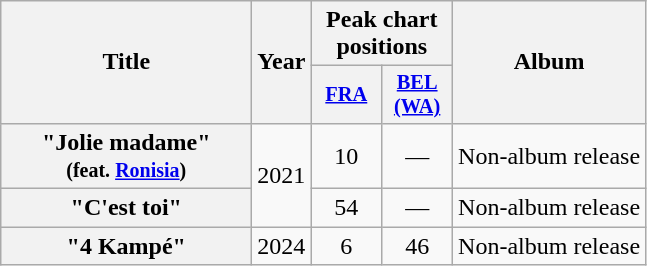<table class="wikitable plainrowheaders" style="text-align:center;">
<tr>
<th scope="col" rowspan="2" style="width:10em;">Title</th>
<th scope="col" rowspan="2" style="width:2em;">Year</th>
<th scope="col" colspan="2">Peak chart positions</th>
<th scope="col" rowspan="2">Album</th>
</tr>
<tr>
<th scope="col" style="width:3em;font-size:85%;"><a href='#'>FRA</a><br></th>
<th scope="col" style="width:3em;font-size:85%;"><a href='#'>BEL<br>(WA)</a><br></th>
</tr>
<tr>
<th scope="row">"Jolie madame"<br><small>(feat. <a href='#'>Ronisia</a>)</small></th>
<td rowspan=2>2021</td>
<td>10</td>
<td>—</td>
<td>Non-album release</td>
</tr>
<tr>
<th scope="row">"C'est toi"</th>
<td>54</td>
<td>—</td>
<td>Non-album release</td>
</tr>
<tr>
<th scope="row">"4 Kampé"</th>
<td>2024</td>
<td>6</td>
<td>46</td>
<td>Non-album release</td>
</tr>
</table>
